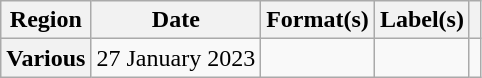<table class="wikitable plainrowheaders">
<tr>
<th scope="col">Region</th>
<th scope="col">Date</th>
<th scope="col">Format(s)</th>
<th scope="col">Label(s)</th>
<th scope="col"></th>
</tr>
<tr>
<th scope="row">Various</th>
<td>27 January 2023</td>
<td></td>
<td></td>
<td></td>
</tr>
</table>
